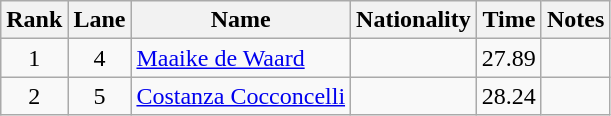<table class="wikitable sortable" style="text-align:center">
<tr>
<th>Rank</th>
<th>Lane</th>
<th>Name</th>
<th>Nationality</th>
<th>Time</th>
<th>Notes</th>
</tr>
<tr>
<td>1</td>
<td>4</td>
<td align=left><a href='#'>Maaike de Waard</a></td>
<td align=left></td>
<td>27.89</td>
<td></td>
</tr>
<tr>
<td>2</td>
<td>5</td>
<td align=left><a href='#'>Costanza Cocconcelli</a></td>
<td align=left></td>
<td>28.24</td>
<td></td>
</tr>
</table>
